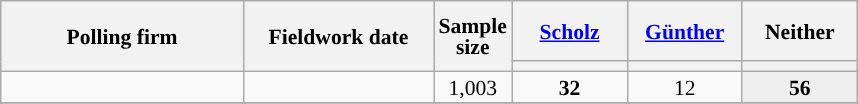<table class="wikitable sortable mw-datatable" style="text-align:center;font-size:90%;line-height:14px;">
<tr style="height:40px;">
<th style="width:155px;" rowspan="2">Polling firm</th>
<th style="width:120px;" rowspan="2">Fieldwork date</th>
<th style="width: 35px;" rowspan="2">Sample<br>size</th>
<th class="unsortable" style="width:70px;"><a href='#'>Scholz</a><br></th>
<th class="unsortable" style="width:70px;"><a href='#'>Günther</a><br></th>
<th class="unsortable" style="width:70px;">Neither</th>
</tr>
<tr>
<th style="background:"></th>
<th style="background:"></th>
<th style="background:"></th>
</tr>
<tr>
<td></td>
<td></td>
<td>1,003</td>
<td><strong>32</strong></td>
<td>12</td>
<td style="background:#EEEEEE;"><strong>56</strong></td>
</tr>
<tr>
</tr>
</table>
